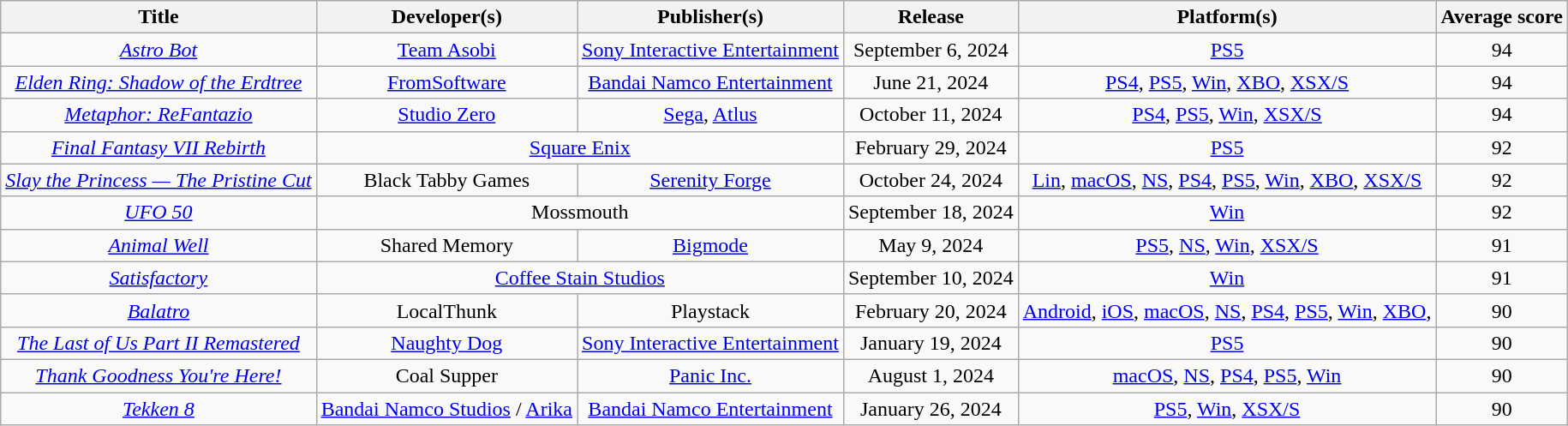<table class="wikitable sortable" style="text-align:center;">
<tr>
<th>Title</th>
<th>Developer(s)</th>
<th>Publisher(s)</th>
<th>Release</th>
<th>Platform(s)</th>
<th>Average score</th>
</tr>
<tr>
<td><em><a href='#'>Astro Bot</a></em></td>
<td><a href='#'>Team Asobi</a></td>
<td><a href='#'>Sony Interactive Entertainment</a></td>
<td>September 6, 2024</td>
<td><a href='#'>PS5</a></td>
<td>94</td>
</tr>
<tr>
<td><em><a href='#'>Elden Ring: Shadow of the Erdtree</a></em></td>
<td><a href='#'>FromSoftware</a></td>
<td><a href='#'>Bandai Namco Entertainment</a></td>
<td>June 21, 2024</td>
<td><a href='#'>PS4</a>, <a href='#'>PS5</a>, <a href='#'>Win</a>, <a href='#'>XBO</a>, <a href='#'>XSX/S</a></td>
<td>94</td>
</tr>
<tr>
<td><em><a href='#'>Metaphor: ReFantazio</a></em></td>
<td><a href='#'>Studio Zero</a></td>
<td><a href='#'>Sega</a>, <a href='#'>Atlus</a></td>
<td>October 11, 2024</td>
<td><a href='#'>PS4</a>, <a href='#'>PS5</a>, <a href='#'>Win</a>, <a href='#'>XSX/S</a></td>
<td>94</td>
</tr>
<tr>
<td><em><a href='#'>Final Fantasy VII Rebirth</a></em></td>
<td colspan="2"><a href='#'>Square Enix</a></td>
<td>February 29, 2024</td>
<td><a href='#'>PS5</a></td>
<td>92</td>
</tr>
<tr>
<td><em><a href='#'>Slay the Princess — The Pristine Cut</a></em></td>
<td>Black Tabby Games</td>
<td><a href='#'>Serenity Forge</a></td>
<td>October 24, 2024</td>
<td><a href='#'>Lin</a>, <a href='#'>macOS</a>, <a href='#'>NS</a>, <a href='#'>PS4</a>, <a href='#'>PS5</a>, <a href='#'>Win</a>, <a href='#'>XBO</a>, <a href='#'>XSX/S</a></td>
<td>92</td>
</tr>
<tr>
<td><em><a href='#'>UFO 50</a></em></td>
<td colspan="2">Mossmouth</td>
<td>September 18, 2024</td>
<td><a href='#'>Win</a></td>
<td>92</td>
</tr>
<tr>
<td><em><a href='#'>Animal Well</a></em></td>
<td>Shared Memory</td>
<td><a href='#'>Bigmode</a></td>
<td>May 9, 2024</td>
<td><a href='#'>PS5</a>, <a href='#'>NS</a>, <a href='#'>Win</a>, <a href='#'>XSX/S</a></td>
<td>91</td>
</tr>
<tr>
<td><em><a href='#'>Satisfactory</a></em></td>
<td colspan="2"><a href='#'>Coffee Stain Studios</a></td>
<td>September 10, 2024</td>
<td><a href='#'>Win</a></td>
<td>91</td>
</tr>
<tr>
<td><em><a href='#'>Balatro</a></em></td>
<td>LocalThunk</td>
<td>Playstack</td>
<td>February 20, 2024</td>
<td><a href='#'>Android</a>, <a href='#'>iOS</a>, <a href='#'>macOS</a>, <a href='#'>NS</a>, <a href='#'>PS4</a>, <a href='#'>PS5</a>, <a href='#'>Win</a>, <a href='#'>XBO</a>, </td>
<td>90</td>
</tr>
<tr>
<td><em><a href='#'>The Last of Us Part II Remastered</a></em></td>
<td><a href='#'>Naughty Dog</a></td>
<td><a href='#'>Sony Interactive Entertainment</a></td>
<td>January 19, 2024</td>
<td><a href='#'>PS5</a></td>
<td>90</td>
</tr>
<tr>
<td><em><a href='#'>Thank Goodness You're Here!</a></em></td>
<td>Coal Supper</td>
<td><a href='#'>Panic Inc.</a></td>
<td>August 1, 2024</td>
<td><a href='#'>macOS</a>, <a href='#'>NS</a>, <a href='#'>PS4</a>, <a href='#'>PS5</a>, <a href='#'>Win</a></td>
<td>90</td>
</tr>
<tr>
<td><em><a href='#'>Tekken 8</a></em></td>
<td><a href='#'>Bandai Namco Studios</a> / <a href='#'>Arika</a></td>
<td><a href='#'>Bandai Namco Entertainment</a></td>
<td>January 26, 2024</td>
<td><a href='#'>PS5</a>, <a href='#'>Win</a>, <a href='#'>XSX/S</a></td>
<td>90</td>
</tr>
</table>
